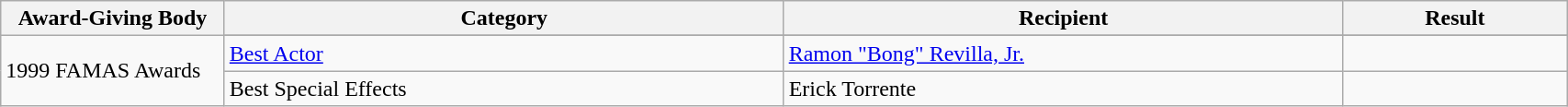<table | width="90%" class="wikitable sortable">
<tr>
<th width="10%">Award-Giving Body</th>
<th width="25%">Category</th>
<th width="25%">Recipient</th>
<th width="10%">Result</th>
</tr>
<tr>
<td rowspan="3">1999 FAMAS Awards</td>
</tr>
<tr>
<td><a href='#'>Best Actor</a></td>
<td><a href='#'>Ramon "Bong" Revilla, Jr.</a></td>
<td></td>
</tr>
<tr>
<td>Best Special Effects</td>
<td>Erick Torrente</td>
<td></td>
</tr>
</table>
